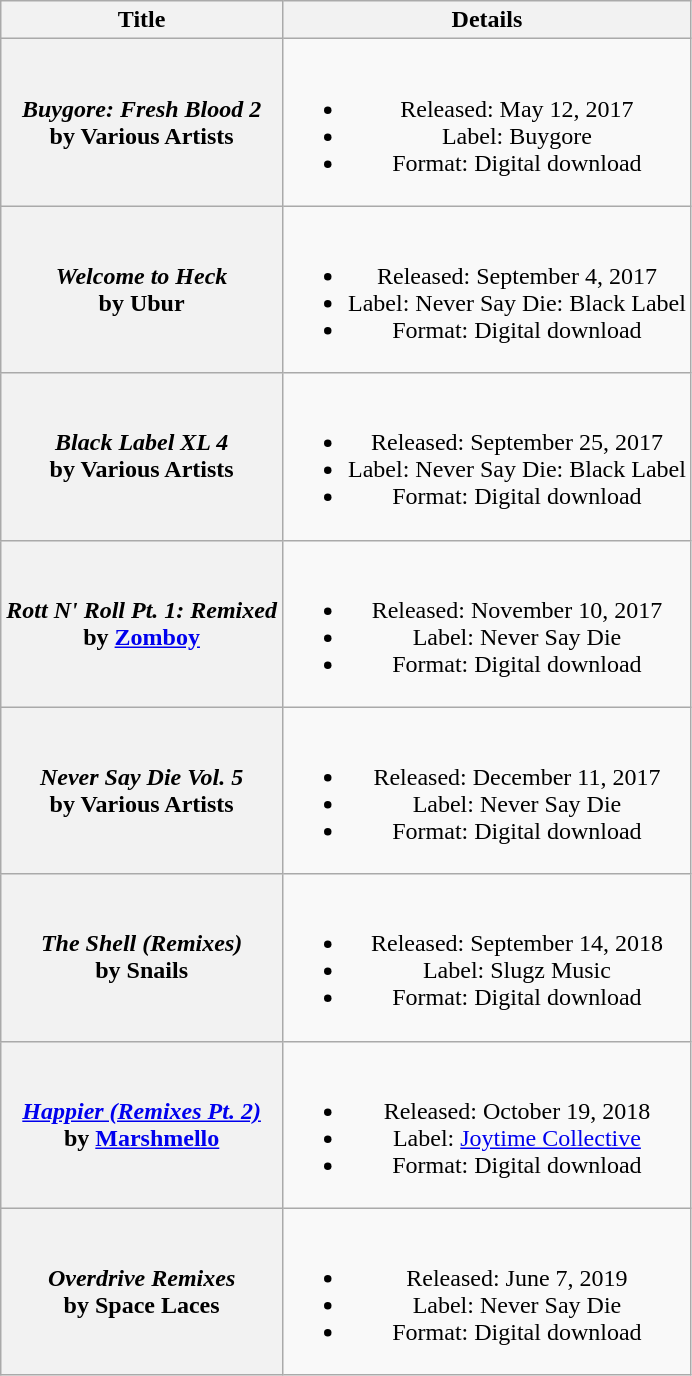<table class="wikitable plainrowheaders" style="text-align:center;">
<tr>
<th scope="col">Title</th>
<th scope="col">Details</th>
</tr>
<tr>
<th scope="row"><em>Buygore: Fresh Blood 2</em><br>by Various Artists</th>
<td><br><ul><li>Released: May 12, 2017</li><li>Label: Buygore</li><li>Format: Digital download</li></ul></td>
</tr>
<tr>
<th scope="row"><em>Welcome to Heck</em><br>by Ubur</th>
<td><br><ul><li>Released: September 4, 2017</li><li>Label: Never Say Die: Black Label</li><li>Format: Digital download</li></ul></td>
</tr>
<tr>
<th scope="row"><em>Black Label XL 4</em><br>by Various Artists</th>
<td><br><ul><li>Released: September 25, 2017</li><li>Label: Never Say Die: Black Label</li><li>Format: Digital download</li></ul></td>
</tr>
<tr>
<th scope="row"><em>Rott N' Roll Pt. 1: Remixed</em><br>by <a href='#'>Zomboy</a></th>
<td><br><ul><li>Released: November 10, 2017</li><li>Label: Never Say Die</li><li>Format: Digital download</li></ul></td>
</tr>
<tr>
<th scope="row"><em>Never Say Die Vol. 5</em><br>by Various Artists</th>
<td><br><ul><li>Released: December 11, 2017</li><li>Label: Never Say Die</li><li>Format: Digital download</li></ul></td>
</tr>
<tr>
<th scope="row"><em>The Shell (Remixes)</em><br>by Snails</th>
<td><br><ul><li>Released: September 14, 2018</li><li>Label: Slugz Music</li><li>Format: Digital download</li></ul></td>
</tr>
<tr>
<th scope="row"><em><a href='#'>Happier (Remixes Pt. 2)</a></em><br>by <a href='#'>Marshmello</a></th>
<td><br><ul><li>Released: October 19, 2018</li><li>Label: <a href='#'>Joytime Collective</a></li><li>Format: Digital download</li></ul></td>
</tr>
<tr>
<th scope="row"><em>Overdrive Remixes</em><br>by Space Laces</th>
<td><br><ul><li>Released: June 7, 2019</li><li>Label: Never Say Die</li><li>Format: Digital download</li></ul></td>
</tr>
</table>
